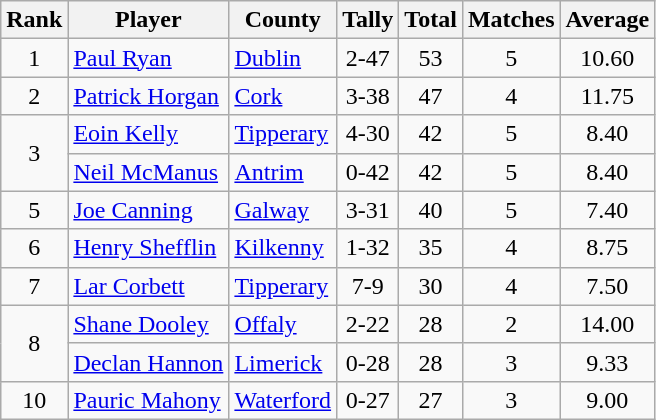<table class="wikitable">
<tr>
<th>Rank</th>
<th>Player</th>
<th>County</th>
<th>Tally</th>
<th>Total</th>
<th>Matches</th>
<th>Average</th>
</tr>
<tr>
<td rowspan=1 align=center>1</td>
<td><a href='#'>Paul Ryan</a></td>
<td><a href='#'>Dublin</a></td>
<td align=center>2-47</td>
<td align=center>53</td>
<td align=center>5</td>
<td align=center>10.60</td>
</tr>
<tr>
<td rowspan=1 align=center>2</td>
<td><a href='#'>Patrick Horgan</a></td>
<td><a href='#'>Cork</a></td>
<td align=center>3-38</td>
<td align=center>47</td>
<td align=center>4</td>
<td align=center>11.75</td>
</tr>
<tr>
<td rowspan=2 align=center>3</td>
<td><a href='#'>Eoin Kelly</a></td>
<td><a href='#'>Tipperary</a></td>
<td align=center>4-30</td>
<td align=center>42</td>
<td align=center>5</td>
<td align=center>8.40</td>
</tr>
<tr>
<td><a href='#'>Neil McManus</a></td>
<td><a href='#'>Antrim</a></td>
<td align=center>0-42</td>
<td align=center>42</td>
<td align=center>5</td>
<td align=center>8.40</td>
</tr>
<tr>
<td rowspan=1 align=center>5</td>
<td><a href='#'>Joe Canning</a></td>
<td><a href='#'>Galway</a></td>
<td align=center>3-31</td>
<td align=center>40</td>
<td align=center>5</td>
<td align=center>7.40</td>
</tr>
<tr>
<td rowspan=1 align=center>6</td>
<td><a href='#'>Henry Shefflin</a></td>
<td><a href='#'>Kilkenny</a></td>
<td align=center>1-32</td>
<td align=center>35</td>
<td align=center>4</td>
<td align=center>8.75</td>
</tr>
<tr>
<td rowspan=1 align=center>7</td>
<td><a href='#'>Lar Corbett</a></td>
<td><a href='#'>Tipperary</a></td>
<td align=center>7-9</td>
<td align=center>30</td>
<td align=center>4</td>
<td align=center>7.50</td>
</tr>
<tr>
<td rowspan=2 align=center>8</td>
<td><a href='#'>Shane Dooley</a></td>
<td><a href='#'>Offaly</a></td>
<td align=center>2-22</td>
<td align=center>28</td>
<td align=center>2</td>
<td align=center>14.00</td>
</tr>
<tr>
<td><a href='#'>Declan Hannon</a></td>
<td><a href='#'>Limerick</a></td>
<td align=center>0-28</td>
<td align=center>28</td>
<td align=center>3</td>
<td align=center>9.33</td>
</tr>
<tr>
<td rowspan=1 align=center>10</td>
<td><a href='#'>Pauric Mahony</a></td>
<td><a href='#'>Waterford</a></td>
<td align=center>0-27</td>
<td align=center>27</td>
<td align=center>3</td>
<td align=center>9.00</td>
</tr>
</table>
